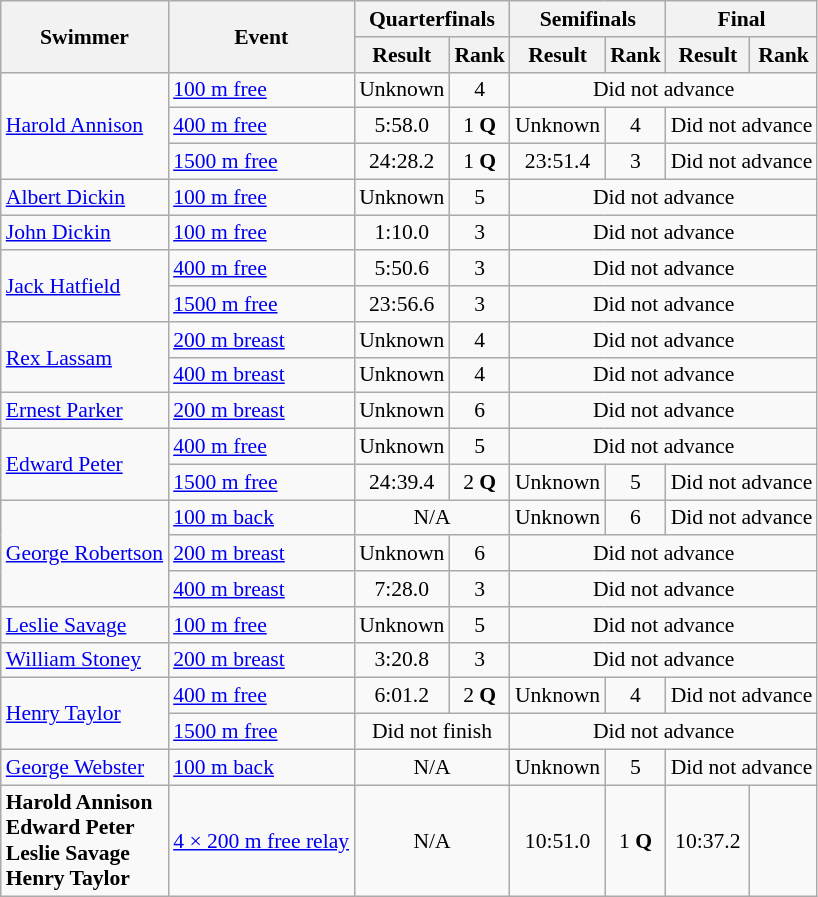<table class=wikitable style="font-size:90%">
<tr>
<th rowspan=2>Swimmer</th>
<th rowspan=2>Event</th>
<th colspan=2>Quarterfinals</th>
<th colspan=2>Semifinals</th>
<th colspan=2>Final</th>
</tr>
<tr>
<th>Result</th>
<th>Rank</th>
<th>Result</th>
<th>Rank</th>
<th>Result</th>
<th>Rank</th>
</tr>
<tr>
<td rowspan=3><a href='#'>Harold Annison</a></td>
<td><a href='#'>100 m free</a></td>
<td align=center>Unknown</td>
<td align=center>4</td>
<td align=center colspan=4>Did not advance</td>
</tr>
<tr>
<td><a href='#'>400 m free</a></td>
<td align=center>5:58.0</td>
<td align=center>1 <strong>Q</strong></td>
<td align=center>Unknown</td>
<td align=center>4</td>
<td align=center colspan=2>Did not advance</td>
</tr>
<tr>
<td><a href='#'>1500 m free</a></td>
<td align=center>24:28.2</td>
<td align=center>1 <strong>Q</strong></td>
<td align=center>23:51.4</td>
<td align=center>3</td>
<td align=center colspan=2>Did not advance</td>
</tr>
<tr>
<td><a href='#'>Albert Dickin</a></td>
<td><a href='#'>100 m free</a></td>
<td align=center>Unknown</td>
<td align=center>5</td>
<td align=center colspan=4>Did not advance</td>
</tr>
<tr>
<td><a href='#'>John Dickin</a></td>
<td><a href='#'>100 m free</a></td>
<td align=center>1:10.0</td>
<td align=center>3</td>
<td align=center colspan=4>Did not advance</td>
</tr>
<tr>
<td rowspan=2><a href='#'>Jack Hatfield</a></td>
<td><a href='#'>400 m free</a></td>
<td align=center>5:50.6</td>
<td align=center>3</td>
<td align=center colspan=4>Did not advance</td>
</tr>
<tr>
<td><a href='#'>1500 m free</a></td>
<td align=center>23:56.6</td>
<td align=center>3</td>
<td align=center colspan=4>Did not advance</td>
</tr>
<tr>
<td rowspan=2><a href='#'>Rex Lassam</a></td>
<td><a href='#'>200 m breast</a></td>
<td align=center>Unknown</td>
<td align=center>4</td>
<td align=center colspan=4>Did not advance</td>
</tr>
<tr>
<td><a href='#'>400 m breast</a></td>
<td align=center>Unknown</td>
<td align=center>4</td>
<td align=center colspan=4>Did not advance</td>
</tr>
<tr>
<td><a href='#'>Ernest Parker</a></td>
<td><a href='#'>200 m breast</a></td>
<td align=center>Unknown</td>
<td align=center>6</td>
<td align=center colspan=4>Did not advance</td>
</tr>
<tr>
<td rowspan=2><a href='#'>Edward Peter</a></td>
<td><a href='#'>400 m free</a></td>
<td align=center>Unknown</td>
<td align=center>5</td>
<td align=center colspan=4>Did not advance</td>
</tr>
<tr>
<td><a href='#'>1500 m free</a></td>
<td align=center>24:39.4</td>
<td align=center>2 <strong>Q</strong></td>
<td align=center>Unknown</td>
<td align=center>5</td>
<td align=center colspan=2>Did not advance</td>
</tr>
<tr>
<td rowspan=3><a href='#'>George Robertson</a></td>
<td><a href='#'>100 m back</a></td>
<td align=center colspan=2>N/A</td>
<td align=center>Unknown</td>
<td align=center>6</td>
<td align=center colspan=2>Did not advance</td>
</tr>
<tr>
<td><a href='#'>200 m breast</a></td>
<td align=center>Unknown</td>
<td align=center>6</td>
<td align=center colspan=4>Did not advance</td>
</tr>
<tr>
<td><a href='#'>400 m breast</a></td>
<td align=center>7:28.0</td>
<td align=center>3</td>
<td align=center colspan=4>Did not advance</td>
</tr>
<tr>
<td><a href='#'>Leslie Savage</a></td>
<td><a href='#'>100 m free</a></td>
<td align=center>Unknown</td>
<td align=center>5</td>
<td align=center colspan=4>Did not advance</td>
</tr>
<tr>
<td><a href='#'>William Stoney</a></td>
<td><a href='#'>200 m breast</a></td>
<td align=center>3:20.8</td>
<td align=center>3</td>
<td align=center colspan=4>Did not advance</td>
</tr>
<tr>
<td rowspan=2><a href='#'>Henry Taylor</a></td>
<td><a href='#'>400 m free</a></td>
<td align=center>6:01.2</td>
<td align=center>2 <strong>Q</strong></td>
<td align=center>Unknown</td>
<td align=center>4</td>
<td align=center colspan=2>Did not advance</td>
</tr>
<tr>
<td><a href='#'>1500 m free</a></td>
<td align=center colspan=2>Did not finish</td>
<td align=center colspan=4>Did not advance</td>
</tr>
<tr>
<td><a href='#'>George Webster</a></td>
<td><a href='#'>100 m back</a></td>
<td align=center colspan=2>N/A</td>
<td align=center>Unknown</td>
<td align=center>5</td>
<td align=center colspan=2>Did not advance</td>
</tr>
<tr>
<td><strong>Harold Annison <br> Edward Peter <br> Leslie Savage <br> Henry Taylor</strong></td>
<td><a href='#'>4 × 200 m free relay</a></td>
<td align=center colspan=2>N/A</td>
<td align=center>10:51.0</td>
<td align=center>1 <strong>Q</strong></td>
<td align=center>10:37.2</td>
<td align=center></td>
</tr>
</table>
